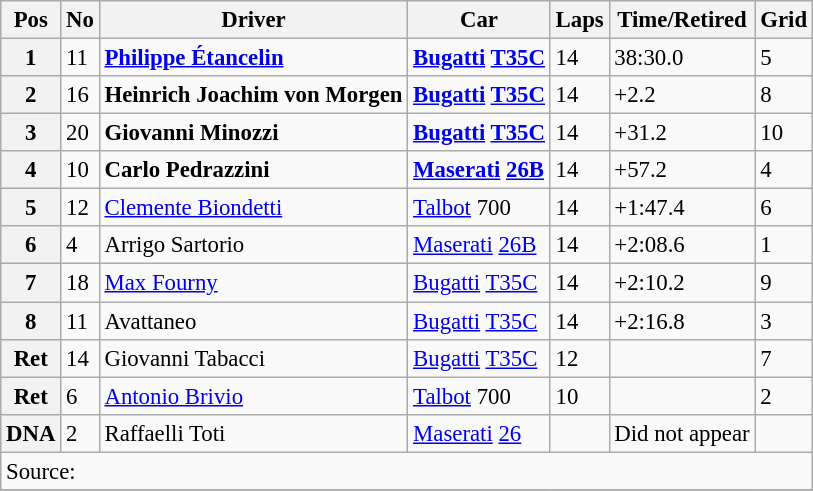<table class="wikitable" style="font-size: 95%;">
<tr>
<th>Pos</th>
<th>No</th>
<th>Driver</th>
<th>Car</th>
<th>Laps</th>
<th>Time/Retired</th>
<th>Grid</th>
</tr>
<tr>
<th>1</th>
<td>11</td>
<td> <strong><a href='#'>Philippe Étancelin</a></strong></td>
<td><strong><a href='#'>Bugatti</a> <a href='#'>T35C</a></strong></td>
<td>14</td>
<td>38:30.0</td>
<td>5</td>
</tr>
<tr>
<th>2</th>
<td>16</td>
<td> <strong>Heinrich Joachim von Morgen</strong></td>
<td><strong><a href='#'>Bugatti</a> <a href='#'>T35C</a></strong></td>
<td>14</td>
<td>+2.2</td>
<td>8</td>
</tr>
<tr>
<th>3</th>
<td>20</td>
<td> <strong>Giovanni Minozzi</strong></td>
<td><strong><a href='#'>Bugatti</a> <a href='#'>T35C</a></strong></td>
<td>14</td>
<td>+31.2</td>
<td>10</td>
</tr>
<tr>
<th>4</th>
<td>10</td>
<td> <strong>Carlo Pedrazzini</strong></td>
<td><strong><a href='#'>Maserati</a> <a href='#'>26B</a></strong></td>
<td>14</td>
<td>+57.2</td>
<td>4</td>
</tr>
<tr>
<th>5</th>
<td>12</td>
<td> <a href='#'>Clemente Biondetti</a></td>
<td><a href='#'>Talbot</a> 700</td>
<td>14</td>
<td>+1:47.4</td>
<td>6</td>
</tr>
<tr>
<th>6</th>
<td>4</td>
<td> Arrigo Sartorio</td>
<td><a href='#'>Maserati</a> <a href='#'>26B</a></td>
<td>14</td>
<td>+2:08.6</td>
<td>1</td>
</tr>
<tr>
<th>7</th>
<td>18</td>
<td> <a href='#'>Max Fourny</a></td>
<td><a href='#'>Bugatti</a> <a href='#'>T35C</a></td>
<td>14</td>
<td>+2:10.2</td>
<td>9</td>
</tr>
<tr>
<th>8</th>
<td>11</td>
<td> Avattaneo</td>
<td><a href='#'>Bugatti</a> <a href='#'>T35C</a></td>
<td>14</td>
<td>+2:16.8</td>
<td>3</td>
</tr>
<tr>
<th>Ret</th>
<td>14</td>
<td> Giovanni Tabacci</td>
<td><a href='#'>Bugatti</a> <a href='#'>T35C</a></td>
<td>12</td>
<td></td>
<td>7</td>
</tr>
<tr>
<th>Ret</th>
<td>6</td>
<td> <a href='#'>Antonio Brivio</a></td>
<td><a href='#'>Talbot</a> 700</td>
<td>10</td>
<td></td>
<td>2</td>
</tr>
<tr>
<th>DNA</th>
<td>2</td>
<td> Raffaelli Toti</td>
<td><a href='#'>Maserati</a> <a href='#'>26</a></td>
<td></td>
<td>Did not appear</td>
<td></td>
</tr>
<tr>
<td colspan=7>Source:</td>
</tr>
<tr>
</tr>
</table>
